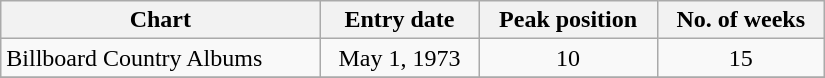<table border=1 cellspacing=0 cellpadding=2 width="550px" class="wikitable">
<tr>
<th align="left">Chart</th>
<th align="left">Entry date</th>
<th align="left">Peak position</th>
<th align="left">No. of weeks</th>
</tr>
<tr>
<td align="left">Billboard Country Albums</td>
<td align="center">May 1, 1973</td>
<td align="center">10</td>
<td align="center">15</td>
</tr>
<tr>
</tr>
</table>
